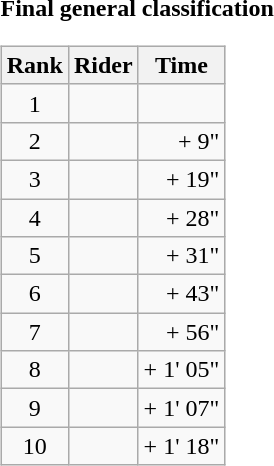<table>
<tr>
<td><strong>Final general classification</strong><br><table class="wikitable">
<tr>
<th scope="col">Rank</th>
<th scope="col">Rider</th>
<th scope="col">Time</th>
</tr>
<tr>
<td style="text-align:center;">1</td>
<td></td>
<td style="text-align:right;"></td>
</tr>
<tr>
<td style="text-align:center;">2</td>
<td></td>
<td style="text-align:right;">+ 9"</td>
</tr>
<tr>
<td style="text-align:center;">3</td>
<td></td>
<td style="text-align:right;">+ 19"</td>
</tr>
<tr>
<td style="text-align:center;">4</td>
<td></td>
<td style="text-align:right;">+ 28"</td>
</tr>
<tr>
<td style="text-align:center;">5</td>
<td></td>
<td style="text-align:right;">+ 31"</td>
</tr>
<tr>
<td style="text-align:center;">6</td>
<td></td>
<td style="text-align:right;">+ 43"</td>
</tr>
<tr>
<td style="text-align:center;">7</td>
<td></td>
<td style="text-align:right;">+ 56"</td>
</tr>
<tr>
<td style="text-align:center;">8</td>
<td></td>
<td style="text-align:right;">+ 1' 05"</td>
</tr>
<tr>
<td style="text-align:center;">9</td>
<td></td>
<td style="text-align:right;">+ 1' 07"</td>
</tr>
<tr>
<td style="text-align:center;">10</td>
<td></td>
<td style="text-align:right;">+ 1' 18"</td>
</tr>
</table>
</td>
</tr>
</table>
